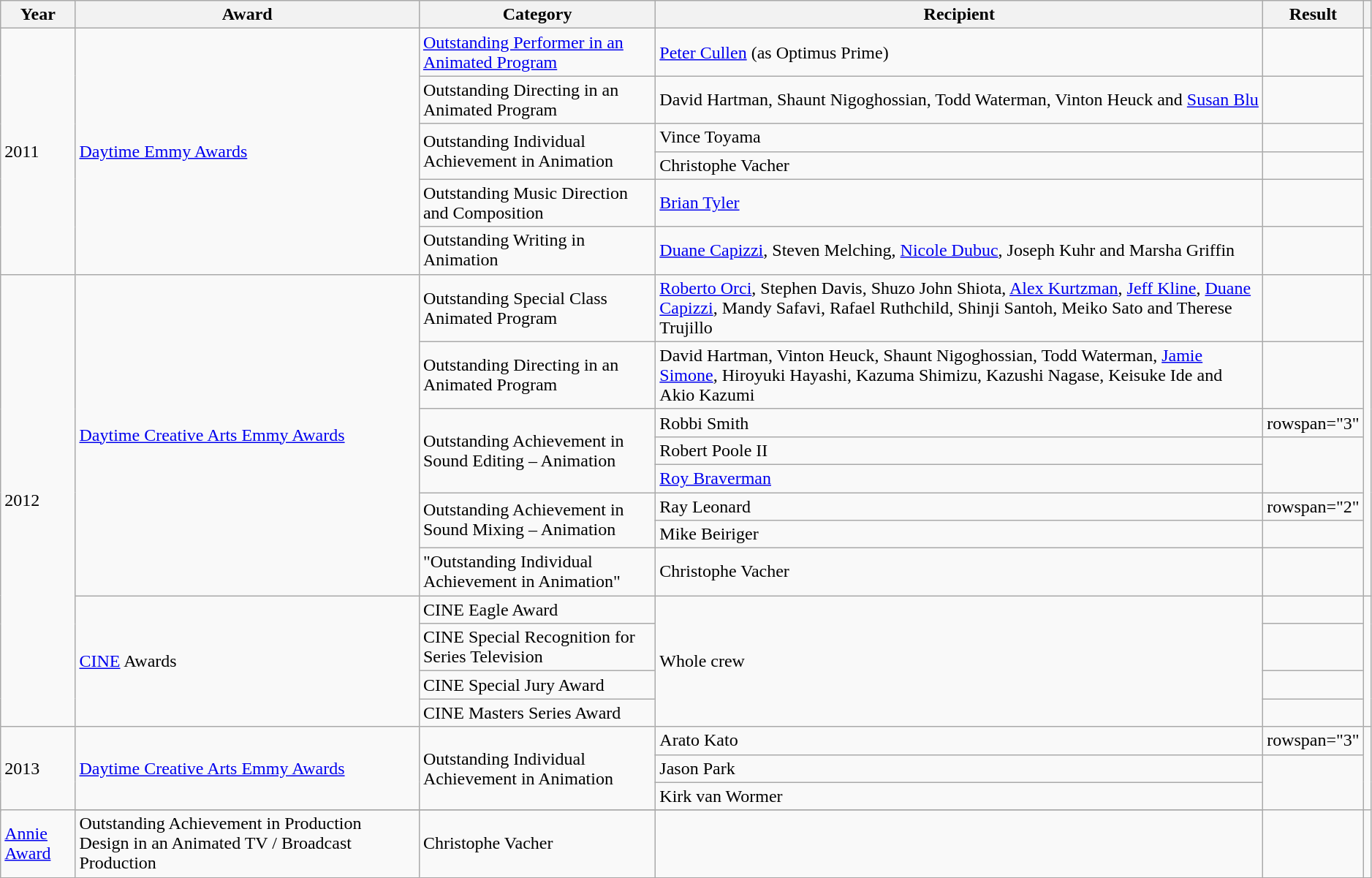<table class="wikitable sortable" style="width: 99%;">
<tr>
<th>Year</th>
<th>Award</th>
<th>Category</th>
<th>Recipient</th>
<th>Result</th>
<th scope="col" class="unsortable"></th>
</tr>
<tr>
<td rowspan="6">2011</td>
<td rowspan="6"><a href='#'>Daytime Emmy Awards</a></td>
<td><a href='#'>Outstanding Performer in an Animated Program</a></td>
<td><a href='#'>Peter Cullen</a> (as Optimus Prime)</td>
<td></td>
<td rowspan="6" style="text-align:center;"></td>
</tr>
<tr>
<td>Outstanding Directing in an Animated Program</td>
<td>David Hartman, Shaunt Nigoghossian, Todd Waterman, Vinton Heuck and <a href='#'>Susan Blu</a></td>
<td></td>
</tr>
<tr>
<td rowspan="2">Outstanding Individual Achievement in Animation</td>
<td>Vince Toyama</td>
<td></td>
</tr>
<tr>
<td>Christophe Vacher</td>
<td></td>
</tr>
<tr>
<td>Outstanding Music Direction and Composition</td>
<td><a href='#'>Brian Tyler</a></td>
<td></td>
</tr>
<tr>
<td>Outstanding Writing in Animation</td>
<td><a href='#'>Duane Capizzi</a>, Steven Melching, <a href='#'>Nicole Dubuc</a>, Joseph Kuhr and Marsha Griffin</td>
<td></td>
</tr>
<tr>
<td rowspan="12">2012</td>
<td rowspan="8"><a href='#'>Daytime Creative Arts Emmy Awards</a></td>
<td>Outstanding Special Class Animated Program</td>
<td><a href='#'>Roberto Orci</a>, Stephen Davis, Shuzo John Shiota, <a href='#'>Alex Kurtzman</a>, <a href='#'>Jeff Kline</a>, <a href='#'>Duane Capizzi</a>, Mandy Safavi, Rafael Ruthchild, Shinji Santoh, Meiko Sato and Therese Trujillo</td>
<td></td>
<td rowspan="8" style="text-align:center;"></td>
</tr>
<tr>
<td>Outstanding Directing in an Animated Program</td>
<td>David Hartman, Vinton Heuck, Shaunt Nigoghossian, Todd Waterman, <a href='#'>Jamie Simone</a>, Hiroyuki Hayashi, Kazuma Shimizu, Kazushi Nagase, Keisuke Ide and Akio Kazumi</td>
<td></td>
</tr>
<tr>
<td rowspan="3">Outstanding Achievement in Sound Editing – Animation</td>
<td>Robbi Smith</td>
<td>rowspan="3"  </td>
</tr>
<tr>
<td>Robert Poole II</td>
</tr>
<tr>
<td><a href='#'>Roy Braverman</a></td>
</tr>
<tr>
<td rowspan="2">Outstanding Achievement in Sound Mixing – Animation</td>
<td>Ray Leonard</td>
<td>rowspan="2"  </td>
</tr>
<tr>
<td>Mike Beiriger</td>
</tr>
<tr>
<td>"Outstanding Individual Achievement in Animation"</td>
<td>Christophe Vacher</td>
<td></td>
</tr>
<tr>
<td rowspan="4"><a href='#'>CINE</a> Awards</td>
<td>CINE Eagle Award</td>
<td rowspan="4">Whole crew</td>
<td></td>
<td rowspan="4" style="text-align:center;"></td>
</tr>
<tr>
<td>CINE Special Recognition for Series Television</td>
<td></td>
</tr>
<tr>
<td>CINE Special Jury Award</td>
<td></td>
</tr>
<tr>
<td>CINE Masters Series Award</td>
<td></td>
</tr>
<tr>
<td rowspan="4">2013</td>
<td rowspan="3"><a href='#'>Daytime Creative Arts Emmy Awards</a></td>
<td rowspan="3">Outstanding Individual Achievement in Animation</td>
<td>Arato Kato</td>
<td>rowspan="3" </td>
<td rowspan="3"></td>
</tr>
<tr>
<td>Jason Park</td>
</tr>
<tr>
<td>Kirk van Wormer</td>
</tr>
<tr>
</tr>
<tr>
<td><a href='#'>Annie Award</a></td>
<td>Outstanding Achievement in Production Design in an Animated TV / Broadcast Production</td>
<td>Christophe Vacher</td>
<td></td>
<td></td>
</tr>
</table>
